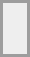<table align="left" border="0" cellpadding="4" cellspacing="4" style="border: 2px solid #9d9d9d;background-color:#eeeeee" valign="midlle">
<tr>
<td><br><div></div></td>
</tr>
</table>
